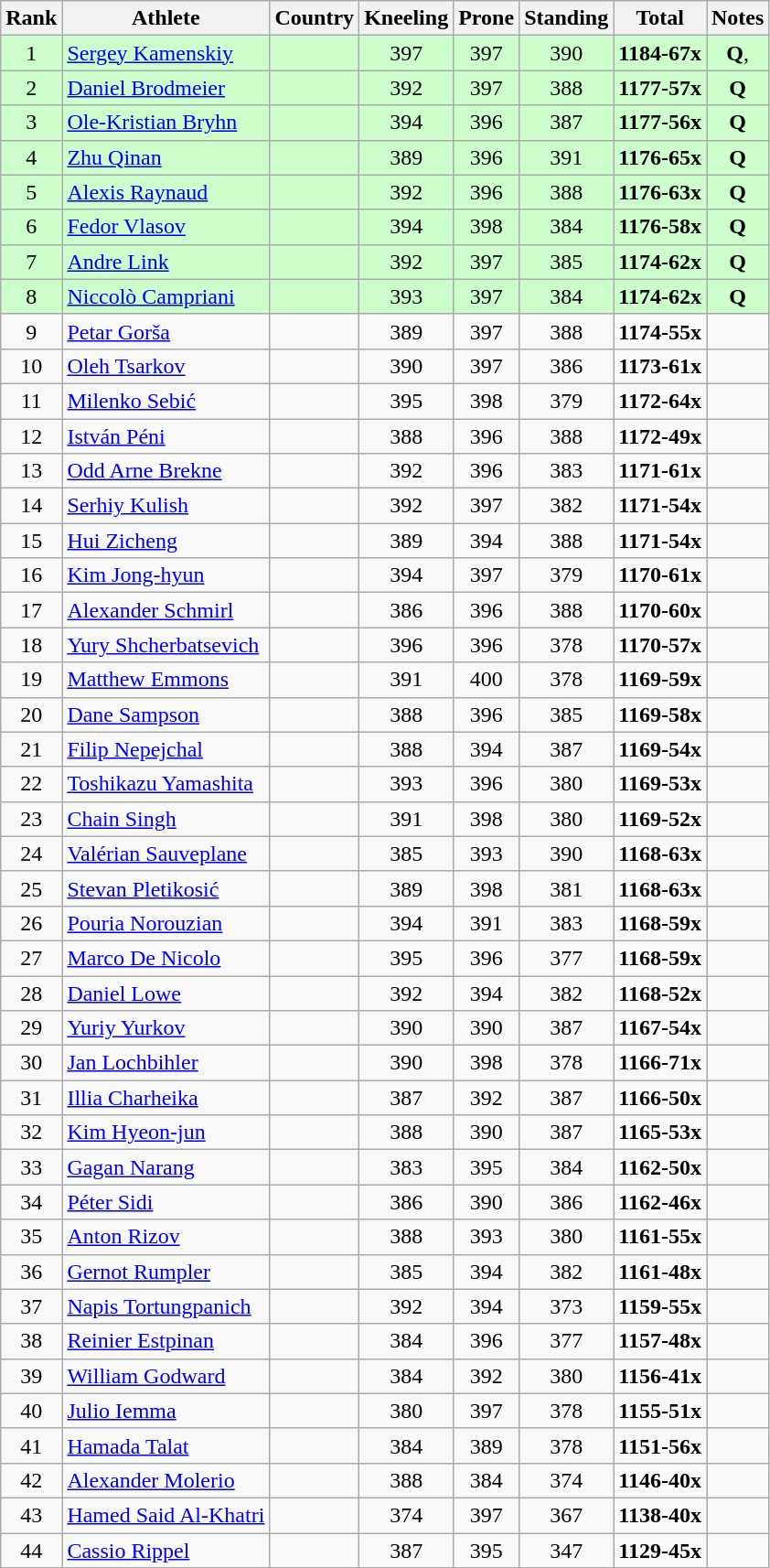<table class="wikitable sortable" style="text-align:center">
<tr>
<th>Rank</th>
<th>Athlete</th>
<th>Country</th>
<th>Kneeling</th>
<th>Prone</th>
<th>Standing</th>
<th>Total</th>
<th>Notes</th>
</tr>
<tr bgcolor=#ccffcc>
<td>1</td>
<td align="left"><a href='#'>Sergey Kamenskiy</a></td>
<td align="left"></td>
<td>397</td>
<td>397</td>
<td>390</td>
<td><strong>1184-67x</strong></td>
<td><strong>Q</strong>, </td>
</tr>
<tr bgcolor=#ccffcc>
<td>2</td>
<td align="left"><a href='#'>Daniel Brodmeier</a></td>
<td align="left"></td>
<td>392</td>
<td>397</td>
<td>388</td>
<td><strong>1177-57x</strong></td>
<td><strong>Q</strong></td>
</tr>
<tr bgcolor=#ccffcc>
<td>3</td>
<td align="left"><a href='#'>Ole-Kristian Bryhn</a></td>
<td align="left"></td>
<td>394</td>
<td>396</td>
<td>387</td>
<td><strong>1177-56x</strong></td>
<td><strong>Q</strong></td>
</tr>
<tr bgcolor=#ccffcc>
<td>4</td>
<td align="left"><a href='#'>Zhu Qinan</a></td>
<td align="left"></td>
<td>389</td>
<td>396</td>
<td>391</td>
<td><strong>1176-65x</strong></td>
<td><strong>Q</strong></td>
</tr>
<tr bgcolor=#ccffcc>
<td>5</td>
<td align="left"><a href='#'>Alexis Raynaud</a></td>
<td align="left"></td>
<td>392</td>
<td>396</td>
<td>388</td>
<td><strong>1176-63x</strong></td>
<td><strong>Q</strong></td>
</tr>
<tr bgcolor=#ccffcc>
<td>6</td>
<td align="left"><a href='#'>Fedor Vlasov</a></td>
<td align="left"></td>
<td>394</td>
<td>398</td>
<td>384</td>
<td><strong>1176-58x</strong></td>
<td><strong>Q</strong></td>
</tr>
<tr bgcolor=#ccffcc>
<td>7</td>
<td align="left"><a href='#'>Andre Link</a></td>
<td align="left"></td>
<td>392</td>
<td>397</td>
<td>385</td>
<td><strong>1174-62x</strong></td>
<td><strong>Q</strong></td>
</tr>
<tr bgcolor=#ccffcc>
<td>8</td>
<td align="left"><a href='#'>Niccolò Campriani</a></td>
<td align="left"></td>
<td>393</td>
<td>397</td>
<td>384</td>
<td><strong>1174-62x</strong></td>
<td><strong>Q</strong></td>
</tr>
<tr>
<td>9</td>
<td align="left"><a href='#'>Petar Gorša</a></td>
<td align="left"></td>
<td>389</td>
<td>397</td>
<td>388</td>
<td><strong>1174-55x</strong></td>
<td></td>
</tr>
<tr>
<td>10</td>
<td align="left"><a href='#'>Oleh Tsarkov</a></td>
<td align="left"></td>
<td>390</td>
<td>397</td>
<td>386</td>
<td><strong>1173-61x</strong></td>
<td></td>
</tr>
<tr>
<td>11</td>
<td align="left"><a href='#'>Milenko Sebić</a></td>
<td align="left"></td>
<td>395</td>
<td>398</td>
<td>379</td>
<td><strong>1172-64x</strong></td>
<td></td>
</tr>
<tr>
<td>12</td>
<td align="left"><a href='#'>István Péni</a></td>
<td align="left"></td>
<td>388</td>
<td>396</td>
<td>388</td>
<td><strong>1172-49x</strong></td>
<td></td>
</tr>
<tr>
<td>13</td>
<td align="left"><a href='#'>Odd Arne Brekne</a></td>
<td align="left"></td>
<td>392</td>
<td>396</td>
<td>383</td>
<td><strong>1171-61x</strong></td>
<td></td>
</tr>
<tr>
<td>14</td>
<td align="left"><a href='#'>Serhiy Kulish</a></td>
<td align="left"></td>
<td>392</td>
<td>397</td>
<td>382</td>
<td><strong>1171-54x</strong></td>
<td></td>
</tr>
<tr>
<td>15</td>
<td align="left"><a href='#'>Hui Zicheng</a></td>
<td align="left"></td>
<td>389</td>
<td>394</td>
<td>388</td>
<td><strong>1171-54x</strong></td>
<td></td>
</tr>
<tr>
<td>16</td>
<td align="left"><a href='#'>Kim Jong-hyun</a></td>
<td align="left"></td>
<td>394</td>
<td>397</td>
<td>379</td>
<td><strong>1170-61x</strong></td>
<td></td>
</tr>
<tr>
<td>17</td>
<td align="left"><a href='#'>Alexander Schmirl</a></td>
<td align="left"></td>
<td>386</td>
<td>396</td>
<td>388</td>
<td><strong>1170-60x</strong></td>
<td></td>
</tr>
<tr>
<td>18</td>
<td align="left"><a href='#'>Yury Shcherbatsevich</a></td>
<td align="left"></td>
<td>396</td>
<td>396</td>
<td>378</td>
<td><strong>1170-57x</strong></td>
<td></td>
</tr>
<tr>
<td>19</td>
<td align="left"><a href='#'>Matthew Emmons</a></td>
<td align="left"></td>
<td>391</td>
<td>400</td>
<td>378</td>
<td><strong>1169-59x</strong></td>
<td></td>
</tr>
<tr>
<td>20</td>
<td align="left"><a href='#'>Dane Sampson</a></td>
<td align="left"></td>
<td>388</td>
<td>396</td>
<td>385</td>
<td><strong>1169-58x</strong></td>
<td></td>
</tr>
<tr>
<td>21</td>
<td align="left"><a href='#'>Filip Nepejchal</a></td>
<td align="left"></td>
<td>388</td>
<td>394</td>
<td>387</td>
<td><strong>1169-54x</strong></td>
<td></td>
</tr>
<tr>
<td>22</td>
<td align="left"><a href='#'>Toshikazu Yamashita</a></td>
<td align="left"></td>
<td>393</td>
<td>396</td>
<td>380</td>
<td><strong>1169-53x</strong></td>
<td></td>
</tr>
<tr>
<td>23</td>
<td align="left"><a href='#'>Chain Singh</a></td>
<td align="left"></td>
<td>391</td>
<td>398</td>
<td>380</td>
<td><strong>1169-52x</strong></td>
<td></td>
</tr>
<tr>
<td>24</td>
<td align="left"><a href='#'>Valérian Sauveplane</a></td>
<td align="left"></td>
<td>385</td>
<td>393</td>
<td>390</td>
<td><strong>1168-63x</strong></td>
<td></td>
</tr>
<tr>
<td>25</td>
<td align="left"><a href='#'>Stevan Pletikosić</a></td>
<td align="left"></td>
<td>389</td>
<td>398</td>
<td>381</td>
<td><strong>1168-63x</strong></td>
<td></td>
</tr>
<tr>
<td>26</td>
<td align="left"><a href='#'>Pouria Norouzian</a></td>
<td align="left"></td>
<td>394</td>
<td>391</td>
<td>383</td>
<td><strong>1168-59x</strong></td>
<td></td>
</tr>
<tr>
<td>27</td>
<td align="left"><a href='#'>Marco De Nicolo</a></td>
<td align="left"></td>
<td>395</td>
<td>396</td>
<td>377</td>
<td><strong>1168-59x</strong></td>
<td></td>
</tr>
<tr>
<td>28</td>
<td align="left"><a href='#'>Daniel Lowe</a></td>
<td align="left"></td>
<td>392</td>
<td>394</td>
<td>382</td>
<td><strong>1168-52x</strong></td>
<td></td>
</tr>
<tr>
<td>29</td>
<td align="left"><a href='#'>Yuriy Yurkov</a></td>
<td align="left"></td>
<td>390</td>
<td>390</td>
<td>387</td>
<td><strong>1167-54x</strong></td>
<td></td>
</tr>
<tr>
<td>30</td>
<td align="left"><a href='#'>Jan Lochbihler</a></td>
<td align="left"></td>
<td>390</td>
<td>398</td>
<td>378</td>
<td><strong>1166-71x</strong></td>
<td></td>
</tr>
<tr>
<td>31</td>
<td align="left"><a href='#'>Illia Charheika</a></td>
<td align="left"></td>
<td>387</td>
<td>392</td>
<td>387</td>
<td><strong>1166-50x</strong></td>
<td></td>
</tr>
<tr>
<td>32</td>
<td align="left"><a href='#'>Kim Hyeon-jun</a></td>
<td align="left"></td>
<td>388</td>
<td>390</td>
<td>387</td>
<td><strong>1165-53x</strong></td>
<td></td>
</tr>
<tr>
<td>33</td>
<td align="left"><a href='#'>Gagan Narang</a></td>
<td align="left"></td>
<td>383</td>
<td>395</td>
<td>384</td>
<td><strong>1162-50x</strong></td>
<td></td>
</tr>
<tr>
<td>34</td>
<td align="left"><a href='#'>Péter Sidi</a></td>
<td align="left"></td>
<td>386</td>
<td>390</td>
<td>386</td>
<td><strong>1162-46x</strong></td>
<td></td>
</tr>
<tr>
<td>35</td>
<td align="left"><a href='#'>Anton Rizov</a></td>
<td align="left"></td>
<td>388</td>
<td>393</td>
<td>380</td>
<td><strong>1161-55x</strong></td>
<td></td>
</tr>
<tr>
<td>36</td>
<td align="left"><a href='#'>Gernot Rumpler</a></td>
<td align="left"></td>
<td>385</td>
<td>394</td>
<td>382</td>
<td><strong>1161-48x</strong></td>
<td></td>
</tr>
<tr>
<td>37</td>
<td align="left"><a href='#'>Napis Tortungpanich</a></td>
<td align="left"></td>
<td>392</td>
<td>394</td>
<td>373</td>
<td><strong>1159-55x</strong></td>
<td></td>
</tr>
<tr>
<td>38</td>
<td align="left"><a href='#'>Reinier Estpinan</a></td>
<td align="left"></td>
<td>384</td>
<td>396</td>
<td>377</td>
<td><strong>1157-48x</strong></td>
<td></td>
</tr>
<tr>
<td>39</td>
<td align="left"><a href='#'>William Godward</a></td>
<td align="left"></td>
<td>384</td>
<td>392</td>
<td>380</td>
<td><strong>1156-41x</strong></td>
<td></td>
</tr>
<tr>
<td>40</td>
<td align="left"><a href='#'>Julio Iemma</a></td>
<td align="left"></td>
<td>380</td>
<td>397</td>
<td>378</td>
<td><strong>1155-51x</strong></td>
<td></td>
</tr>
<tr>
<td>41</td>
<td align="left"><a href='#'>Hamada Talat</a></td>
<td align="left"></td>
<td>384</td>
<td>389</td>
<td>378</td>
<td><strong>1151-56x</strong></td>
<td></td>
</tr>
<tr>
<td>42</td>
<td align="left"><a href='#'>Alexander Molerio</a></td>
<td align="left"></td>
<td>388</td>
<td>384</td>
<td>374</td>
<td><strong>1146-40x</strong></td>
<td></td>
</tr>
<tr>
<td>43</td>
<td align="left"><a href='#'>Hamed Said Al-Khatri</a></td>
<td align="left"></td>
<td>374</td>
<td>397</td>
<td>367</td>
<td><strong>1138-40x</strong></td>
<td></td>
</tr>
<tr>
<td>44</td>
<td align="left"><a href='#'>Cassio Rippel</a></td>
<td align="left"></td>
<td>387</td>
<td>395</td>
<td>347</td>
<td><strong>1129-45x</strong></td>
<td></td>
</tr>
</table>
